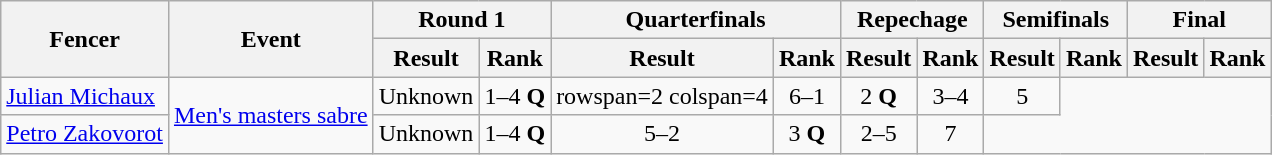<table class=wikitable>
<tr>
<th rowspan=2>Fencer</th>
<th rowspan=2>Event</th>
<th colspan=2>Round 1</th>
<th colspan=2>Quarterfinals</th>
<th colspan=2>Repechage</th>
<th colspan=2>Semifinals</th>
<th colspan=2>Final</th>
</tr>
<tr>
<th>Result</th>
<th>Rank</th>
<th>Result</th>
<th>Rank</th>
<th>Result</th>
<th>Rank</th>
<th>Result</th>
<th>Rank</th>
<th>Result</th>
<th>Rank</th>
</tr>
<tr align=center>
<td align=left><a href='#'>Julian Michaux</a></td>
<td rowspan=2><a href='#'>Men's masters sabre</a></td>
<td>Unknown</td>
<td>1–4 <strong>Q</strong></td>
<td>rowspan=2 colspan=4 </td>
<td>6–1</td>
<td>2 <strong>Q</strong></td>
<td>3–4</td>
<td>5</td>
</tr>
<tr align=center>
<td align=left><a href='#'>Petro Zakovorot</a></td>
<td>Unknown</td>
<td>1–4 <strong>Q</strong></td>
<td>5–2</td>
<td>3 <strong>Q</strong></td>
<td>2–5</td>
<td>7</td>
</tr>
</table>
